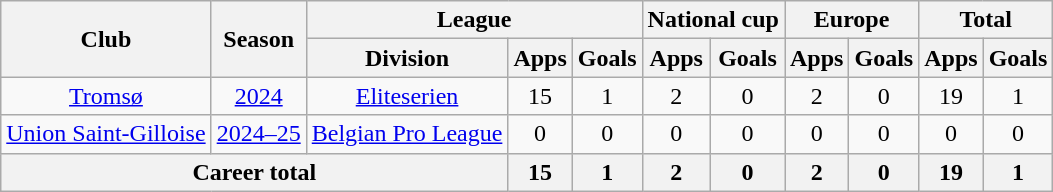<table class="wikitable" style="text-align: center;">
<tr>
<th rowspan="2">Club</th>
<th rowspan="2">Season</th>
<th colspan="3">League</th>
<th colspan="2">National cup</th>
<th colspan="2">Europe</th>
<th colspan="2">Total</th>
</tr>
<tr>
<th>Division</th>
<th>Apps</th>
<th>Goals</th>
<th>Apps</th>
<th>Goals</th>
<th>Apps</th>
<th>Goals</th>
<th>Apps</th>
<th>Goals</th>
</tr>
<tr>
<td><a href='#'>Tromsø</a></td>
<td><a href='#'>2024</a></td>
<td><a href='#'>Eliteserien</a></td>
<td>15</td>
<td>1</td>
<td>2</td>
<td>0</td>
<td>2</td>
<td>0</td>
<td>19</td>
<td>1</td>
</tr>
<tr>
<td><a href='#'>Union Saint-Gilloise</a></td>
<td><a href='#'>2024–25</a></td>
<td><a href='#'>Belgian Pro League</a></td>
<td>0</td>
<td>0</td>
<td>0</td>
<td>0</td>
<td>0</td>
<td>0</td>
<td>0</td>
<td>0</td>
</tr>
<tr>
<th colspan=3>Career total</th>
<th>15</th>
<th>1</th>
<th>2</th>
<th>0</th>
<th>2</th>
<th>0</th>
<th>19</th>
<th>1</th>
</tr>
</table>
